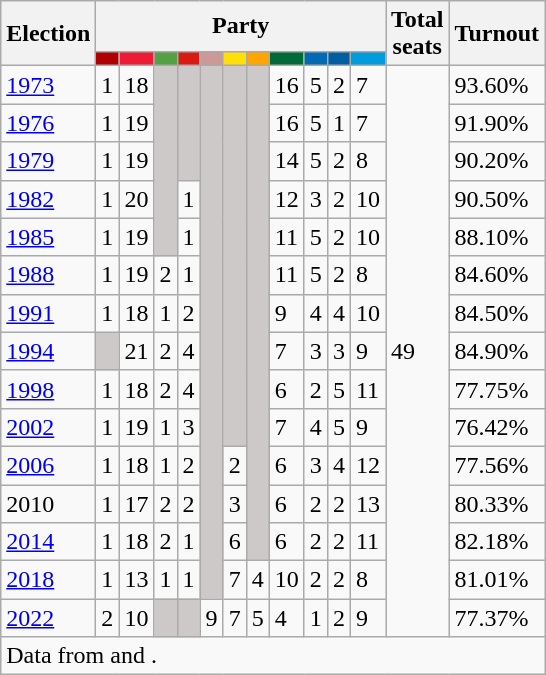<table class="wikitable">
<tr>
<th rowspan="2">Election</th>
<th colspan="11">Party</th>
<th rowspan="2">Total<br>seats</th>
<th rowspan="2">Turnout</th>
</tr>
<tr>
<td style="background:#B00000;"><strong><a href='#'></a></strong></td>
<td style="background:#ED1B34;"><strong><a href='#'></a></strong></td>
<td style="background:#53A045;"><strong><a href='#'></a></strong></td>
<td style="background:#D91A12;"><strong><a href='#'></a></strong></td>
<td style="background:#cc9999;"><strong><a href='#'></a></strong></td>
<td style="background:#FEDF09;"><strong><a href='#'></a></strong></td>
<td style="background:#ffa500;"><strong><a href='#'></a></strong></td>
<td style="background:#016A39;"><strong><a href='#'></a></strong></td>
<td style="background:#006AB3;"><strong><a href='#'></a></strong></td>
<td style="background:#005EA1;"><strong><a href='#'></a></strong></td>
<td style="background:#019CDB;"><strong><a href='#'></a></strong></td>
</tr>
<tr>
<td><a href='#'>1973</a></td>
<td>1</td>
<td>18</td>
<td style="background:#CDC9C9;" rowspan="5"></td>
<td style="background:#CDC9C9;" rowspan="3"></td>
<td style="background:#CDC9C9;" rowspan="14"></td>
<td style="background:#CDC9C9;" rowspan="10"></td>
<td style="background:#CDC9C9;" rowspan="13"></td>
<td>16</td>
<td>5</td>
<td>2</td>
<td>7</td>
<td rowspan="15">49</td>
<td>93.60%</td>
</tr>
<tr>
<td><a href='#'>1976</a></td>
<td>1</td>
<td>19</td>
<td>16</td>
<td>5</td>
<td>1</td>
<td>7</td>
<td>91.90%</td>
</tr>
<tr>
<td><a href='#'>1979</a></td>
<td>1</td>
<td>19</td>
<td>14</td>
<td>5</td>
<td>2</td>
<td>8</td>
<td>90.20%</td>
</tr>
<tr>
<td><a href='#'>1982</a></td>
<td>1</td>
<td>20</td>
<td>1</td>
<td>12</td>
<td>3</td>
<td>2</td>
<td>10</td>
<td>90.50%</td>
</tr>
<tr>
<td><a href='#'>1985</a></td>
<td>1</td>
<td>19</td>
<td>1</td>
<td>11</td>
<td>5</td>
<td>2</td>
<td>10</td>
<td>88.10%</td>
</tr>
<tr>
<td><a href='#'>1988</a></td>
<td>1</td>
<td>19</td>
<td>2</td>
<td>1</td>
<td>11</td>
<td>5</td>
<td>2</td>
<td>8</td>
<td>84.60%</td>
</tr>
<tr>
<td><a href='#'>1991</a></td>
<td>1</td>
<td>18</td>
<td>1</td>
<td>2</td>
<td>9</td>
<td>4</td>
<td>4</td>
<td>10</td>
<td>84.50%</td>
</tr>
<tr>
<td><a href='#'>1994</a></td>
<td style="background:#CDC9C9;" rowspan="1"></td>
<td>21</td>
<td>2</td>
<td>4</td>
<td>7</td>
<td>3</td>
<td>3</td>
<td>9</td>
<td>84.90%</td>
</tr>
<tr>
<td><a href='#'>1998</a></td>
<td>1</td>
<td>18</td>
<td>2</td>
<td>4</td>
<td>6</td>
<td>2</td>
<td>5</td>
<td>11</td>
<td>77.75%</td>
</tr>
<tr>
<td><a href='#'>2002</a></td>
<td>1</td>
<td>19</td>
<td>1</td>
<td>3</td>
<td>7</td>
<td>4</td>
<td>5</td>
<td>9</td>
<td>76.42%</td>
</tr>
<tr>
<td><a href='#'>2006</a></td>
<td>1</td>
<td>18</td>
<td>1</td>
<td>2</td>
<td>2</td>
<td>6</td>
<td>3</td>
<td>4</td>
<td>12</td>
<td>77.56%</td>
</tr>
<tr>
<td>2010</td>
<td>1</td>
<td>17</td>
<td>2</td>
<td>2</td>
<td>3</td>
<td>6</td>
<td>2</td>
<td>2</td>
<td>13</td>
<td>80.33%</td>
</tr>
<tr>
<td><a href='#'>2014</a></td>
<td>1</td>
<td>18</td>
<td>2</td>
<td>1</td>
<td>6</td>
<td>6</td>
<td>2</td>
<td>2</td>
<td>11</td>
<td>82.18%</td>
</tr>
<tr>
<td><a href='#'>2018</a></td>
<td>1</td>
<td>13</td>
<td>1</td>
<td>1</td>
<td>7</td>
<td>4</td>
<td>10</td>
<td>2</td>
<td>2</td>
<td>8</td>
<td>81.01%</td>
</tr>
<tr>
<td><a href='#'>2022</a></td>
<td>2</td>
<td>10</td>
<td style="background:#CDC9C9;" rowspan="1"></td>
<td style="background:#CDC9C9;" rowspan="1"></td>
<td>9</td>
<td>7</td>
<td>5</td>
<td>4</td>
<td>1</td>
<td>2</td>
<td>9</td>
<td>77.37%</td>
</tr>
<tr>
<td colspan="14">Data from  and .</td>
</tr>
</table>
